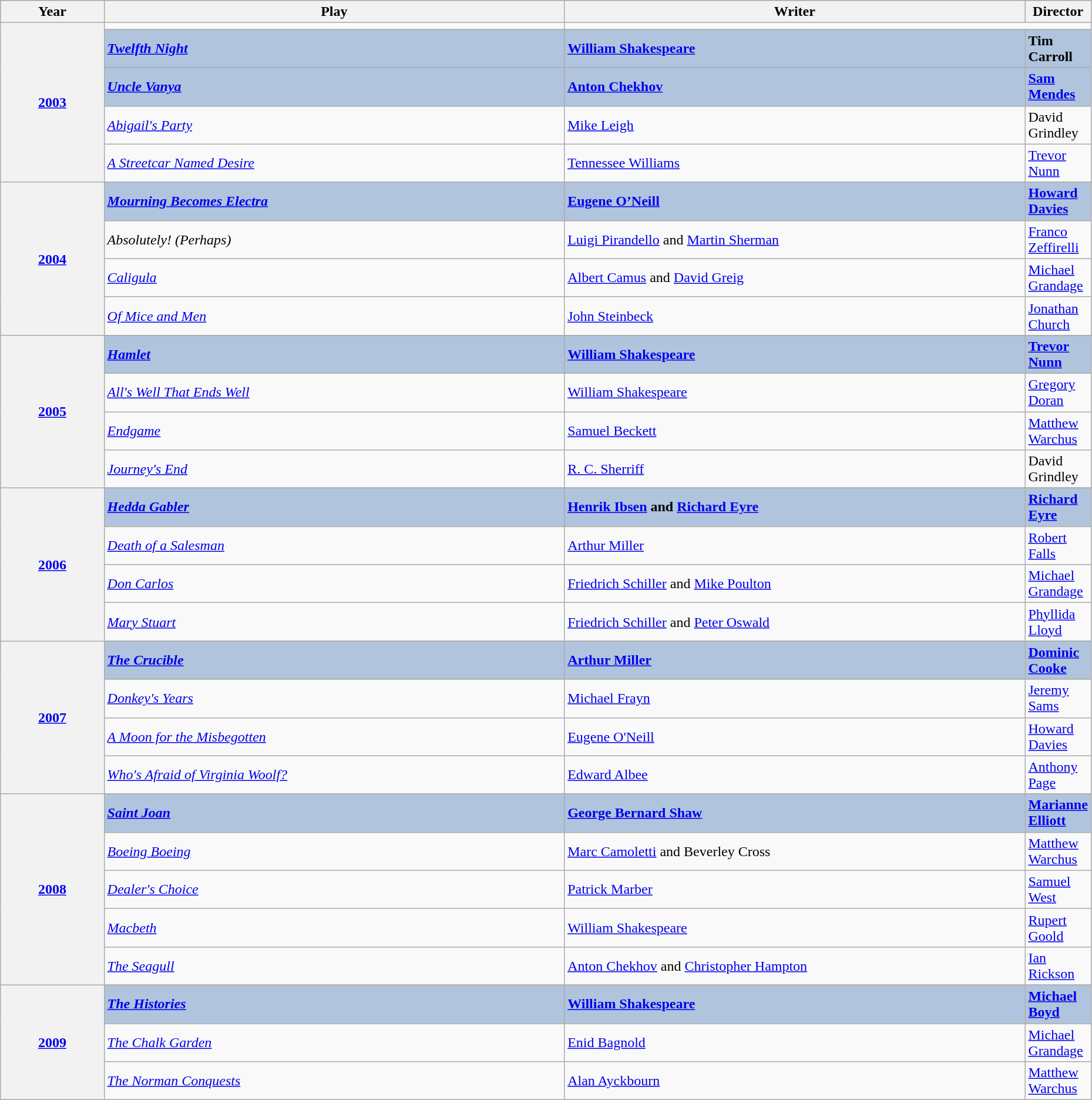<table class="wikitable" style="width:98%;">
<tr style="background:#bebebe;">
<th style="width:10%;">Year</th>
<th style="width:45%;">Play</th>
<th style="width:45%;">Writer</th>
<th>Director</th>
</tr>
<tr>
<th rowspan="5" align="center"><a href='#'>2003</a></th>
<td></td>
</tr>
<tr style="background:#B0C4DE">
<td><strong><em><a href='#'>Twelfth Night</a></em></strong></td>
<td><strong><a href='#'>William Shakespeare</a></strong></td>
<td><strong>Tim Carroll</strong></td>
</tr>
<tr style="background:#B0C4DE">
<td><strong><em><a href='#'>Uncle Vanya</a></em></strong></td>
<td><strong><a href='#'>Anton Chekhov</a></strong></td>
<td><strong><a href='#'>Sam Mendes</a></strong></td>
</tr>
<tr>
<td><em><a href='#'>Abigail's Party</a></em></td>
<td><a href='#'>Mike Leigh</a></td>
<td>David Grindley</td>
</tr>
<tr>
<td><em><a href='#'>A Streetcar Named Desire</a></em></td>
<td><a href='#'>Tennessee Williams</a></td>
<td><a href='#'>Trevor Nunn</a></td>
</tr>
<tr>
<th rowspan="5" align="center"><a href='#'>2004</a></th>
</tr>
<tr style="background:#B0C4DE">
<td><strong><em><a href='#'>Mourning Becomes Electra</a></em></strong></td>
<td><strong><a href='#'>Eugene O’Neill</a></strong></td>
<td><strong><a href='#'>Howard Davies</a></strong></td>
</tr>
<tr>
<td><em>Absolutely! (Perhaps)</em></td>
<td><a href='#'>Luigi Pirandello</a> and <a href='#'>Martin Sherman</a></td>
<td><a href='#'>Franco Zeffirelli</a></td>
</tr>
<tr>
<td><em><a href='#'>Caligula</a></em></td>
<td><a href='#'>Albert Camus</a> and <a href='#'>David Greig</a></td>
<td><a href='#'>Michael Grandage</a></td>
</tr>
<tr>
<td><em><a href='#'>Of Mice and Men</a></em></td>
<td><a href='#'>John Steinbeck</a></td>
<td><a href='#'>Jonathan Church</a></td>
</tr>
<tr>
<th rowspan="5" align="center"><a href='#'>2005</a></th>
</tr>
<tr style="background:#B0C4DE">
<td><strong><em><a href='#'>Hamlet</a></em></strong></td>
<td><strong><a href='#'>William Shakespeare</a></strong></td>
<td><strong><a href='#'>Trevor Nunn</a></strong></td>
</tr>
<tr>
<td><em><a href='#'>All's Well That Ends Well</a></em></td>
<td><a href='#'>William Shakespeare</a></td>
<td><a href='#'>Gregory Doran</a></td>
</tr>
<tr>
<td><em><a href='#'>Endgame</a></em></td>
<td><a href='#'>Samuel Beckett</a></td>
<td><a href='#'>Matthew Warchus</a></td>
</tr>
<tr>
<td><em><a href='#'>Journey's End</a></em></td>
<td><a href='#'>R. C. Sherriff</a></td>
<td>David Grindley</td>
</tr>
<tr>
<th rowspan="5" align="center"><a href='#'>2006</a></th>
</tr>
<tr style="background:#B0C4DE">
<td><strong><em><a href='#'>Hedda Gabler</a></em></strong></td>
<td><strong><a href='#'>Henrik Ibsen</a> and <a href='#'>Richard Eyre</a></strong></td>
<td><strong><a href='#'>Richard Eyre</a></strong></td>
</tr>
<tr>
<td><em><a href='#'>Death of a Salesman</a></em></td>
<td><a href='#'>Arthur Miller</a></td>
<td><a href='#'>Robert Falls</a></td>
</tr>
<tr>
<td><em><a href='#'>Don Carlos</a></em></td>
<td><a href='#'>Friedrich Schiller</a> and <a href='#'>Mike Poulton</a></td>
<td><a href='#'>Michael Grandage</a></td>
</tr>
<tr>
<td><em><a href='#'>Mary Stuart</a></em></td>
<td><a href='#'>Friedrich Schiller</a> and <a href='#'>Peter Oswald</a></td>
<td><a href='#'>Phyllida Lloyd</a></td>
</tr>
<tr>
<th rowspan="5" align="center"><a href='#'>2007</a></th>
</tr>
<tr style="background:#B0C4DE">
<td><strong><em><a href='#'>The Crucible</a></em></strong></td>
<td><strong><a href='#'>Arthur Miller</a></strong></td>
<td><strong><a href='#'>Dominic Cooke</a></strong></td>
</tr>
<tr>
<td><em><a href='#'>Donkey's Years</a></em></td>
<td><a href='#'>Michael Frayn</a></td>
<td><a href='#'>Jeremy Sams</a></td>
</tr>
<tr>
<td><em><a href='#'>A Moon for the Misbegotten</a></em></td>
<td><a href='#'>Eugene O'Neill</a></td>
<td><a href='#'>Howard Davies</a></td>
</tr>
<tr>
<td><em><a href='#'>Who's Afraid of Virginia Woolf?</a></em></td>
<td><a href='#'>Edward Albee</a></td>
<td><a href='#'>Anthony Page</a></td>
</tr>
<tr>
<th rowspan="6" align="center"><a href='#'>2008</a></th>
</tr>
<tr style="background:#B0C4DE">
<td><strong><em><a href='#'>Saint Joan</a></em></strong></td>
<td><strong><a href='#'>George Bernard Shaw</a></strong></td>
<td><strong><a href='#'>Marianne Elliott</a></strong></td>
</tr>
<tr>
<td><em><a href='#'>Boeing Boeing</a></em></td>
<td><a href='#'>Marc Camoletti</a> and Beverley Cross</td>
<td><a href='#'>Matthew Warchus</a></td>
</tr>
<tr>
<td><em><a href='#'>Dealer's Choice</a></em></td>
<td><a href='#'>Patrick Marber</a></td>
<td><a href='#'>Samuel West</a></td>
</tr>
<tr>
<td><em><a href='#'>Macbeth</a></em></td>
<td><a href='#'>William Shakespeare</a></td>
<td><a href='#'>Rupert Goold</a></td>
</tr>
<tr>
<td><em><a href='#'>The Seagull</a></em></td>
<td><a href='#'>Anton Chekhov</a> and <a href='#'>Christopher Hampton</a></td>
<td><a href='#'>Ian Rickson</a></td>
</tr>
<tr>
<th rowspan="4" align="center"><a href='#'>2009</a></th>
</tr>
<tr style="background:#B0C4DE">
<td><strong><em><a href='#'>The Histories</a></em></strong></td>
<td><strong><a href='#'>William Shakespeare</a></strong></td>
<td><strong><a href='#'>Michael Boyd</a></strong></td>
</tr>
<tr>
<td><em><a href='#'>The Chalk Garden</a></em></td>
<td><a href='#'>Enid Bagnold</a></td>
<td><a href='#'>Michael Grandage</a></td>
</tr>
<tr>
<td><em><a href='#'>The Norman Conquests</a></em></td>
<td><a href='#'>Alan Ayckbourn</a></td>
<td><a href='#'>Matthew Warchus</a></td>
</tr>
</table>
